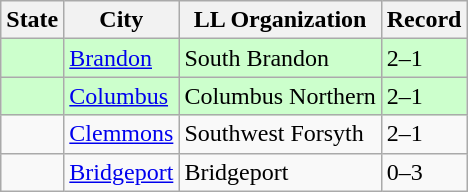<table class="wikitable">
<tr>
<th>State</th>
<th>City</th>
<th>LL Organization</th>
<th>Record</th>
</tr>
<tr bgcolor="ccffcc">
<td><strong></strong></td>
<td><a href='#'>Brandon</a></td>
<td>South Brandon</td>
<td>2–1</td>
</tr>
<tr bgcolor="ccffcc">
<td><strong></strong></td>
<td><a href='#'>Columbus</a></td>
<td>Columbus Northern</td>
<td>2–1</td>
</tr>
<tr>
<td><strong></strong></td>
<td><a href='#'>Clemmons</a></td>
<td>Southwest Forsyth</td>
<td>2–1</td>
</tr>
<tr>
<td><strong></strong></td>
<td><a href='#'>Bridgeport</a></td>
<td>Bridgeport</td>
<td>0–3</td>
</tr>
</table>
